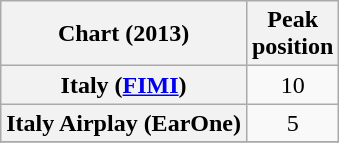<table class="wikitable sortable plainrowheaders" style="text-align:center">
<tr>
<th scope="col">Chart (2013)</th>
<th scope="col">Peak<br>position</th>
</tr>
<tr>
<th scope="row">Italy (<a href='#'>FIMI</a>)</th>
<td align="center">10</td>
</tr>
<tr>
<th scope="row">Italy Airplay (EarOne)</th>
<td>5</td>
</tr>
<tr>
</tr>
</table>
